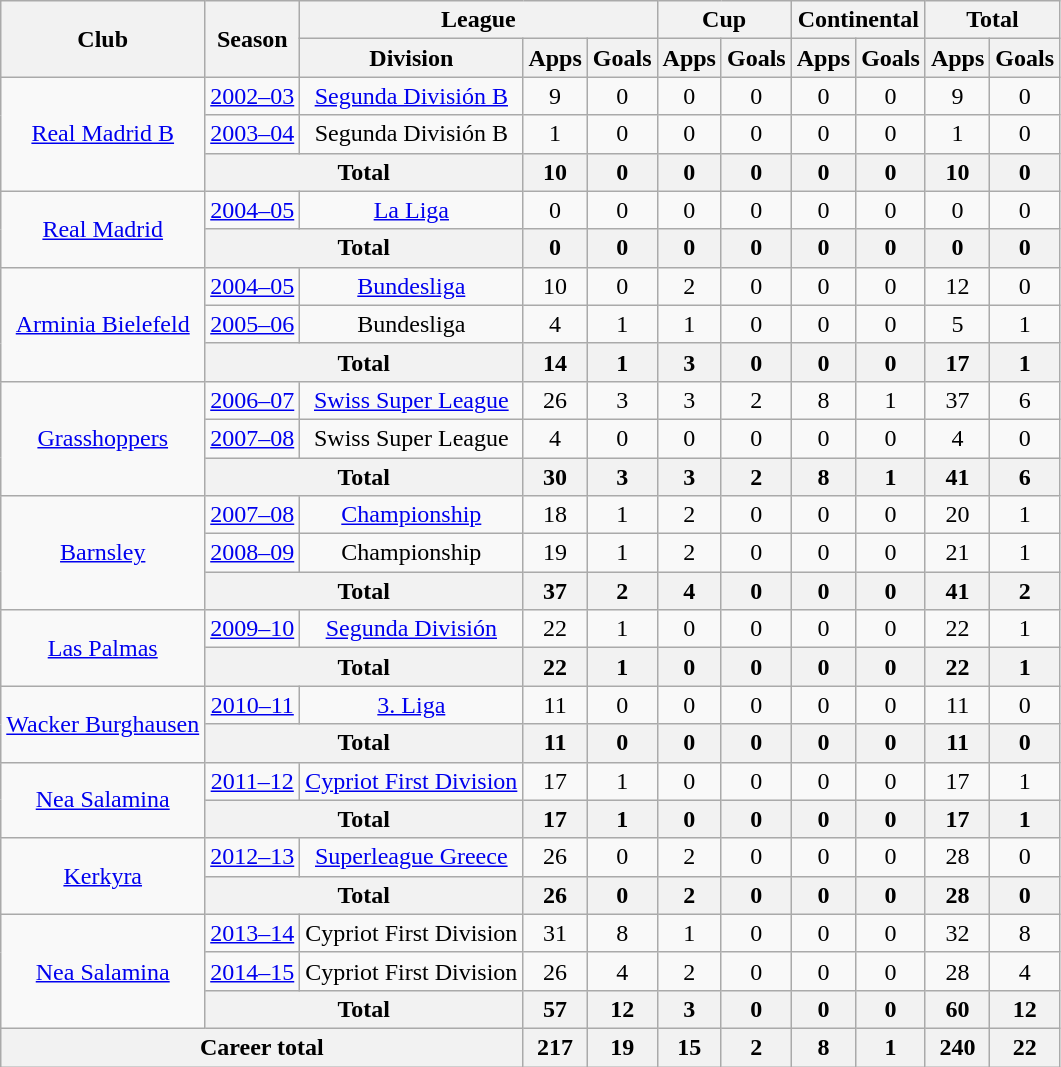<table class="wikitable" style="text-align: center">
<tr>
<th rowspan="2">Club</th>
<th rowspan="2">Season</th>
<th colspan="3">League</th>
<th colspan="2">Cup</th>
<th colspan="2">Continental</th>
<th colspan="2">Total</th>
</tr>
<tr>
<th>Division</th>
<th>Apps</th>
<th>Goals</th>
<th>Apps</th>
<th>Goals</th>
<th>Apps</th>
<th>Goals</th>
<th>Apps</th>
<th>Goals</th>
</tr>
<tr>
<td rowspan="3"><a href='#'>Real Madrid B</a></td>
<td><a href='#'>2002–03</a></td>
<td><a href='#'>Segunda División B</a></td>
<td>9</td>
<td>0</td>
<td>0</td>
<td>0</td>
<td>0</td>
<td>0</td>
<td>9</td>
<td>0</td>
</tr>
<tr>
<td><a href='#'>2003–04</a></td>
<td>Segunda División B</td>
<td>1</td>
<td>0</td>
<td>0</td>
<td>0</td>
<td>0</td>
<td>0</td>
<td>1</td>
<td>0</td>
</tr>
<tr>
<th colspan="2">Total</th>
<th>10</th>
<th>0</th>
<th>0</th>
<th>0</th>
<th>0</th>
<th>0</th>
<th>10</th>
<th>0</th>
</tr>
<tr>
<td rowspan="2"><a href='#'>Real Madrid</a></td>
<td><a href='#'>2004–05</a></td>
<td><a href='#'>La Liga</a></td>
<td>0</td>
<td>0</td>
<td>0</td>
<td>0</td>
<td>0</td>
<td>0</td>
<td>0</td>
<td>0</td>
</tr>
<tr>
<th colspan="2">Total</th>
<th>0</th>
<th>0</th>
<th>0</th>
<th>0</th>
<th>0</th>
<th>0</th>
<th>0</th>
<th>0</th>
</tr>
<tr>
<td rowspan="3"><a href='#'>Arminia Bielefeld</a></td>
<td><a href='#'>2004–05</a></td>
<td><a href='#'>Bundesliga</a></td>
<td>10</td>
<td>0</td>
<td>2</td>
<td>0</td>
<td>0</td>
<td>0</td>
<td>12</td>
<td>0</td>
</tr>
<tr>
<td><a href='#'>2005–06</a></td>
<td>Bundesliga</td>
<td>4</td>
<td>1</td>
<td>1</td>
<td>0</td>
<td>0</td>
<td>0</td>
<td>5</td>
<td>1</td>
</tr>
<tr>
<th colspan="2">Total</th>
<th>14</th>
<th>1</th>
<th>3</th>
<th>0</th>
<th>0</th>
<th>0</th>
<th>17</th>
<th>1</th>
</tr>
<tr>
<td rowspan="3"><a href='#'>Grasshoppers</a></td>
<td><a href='#'>2006–07</a></td>
<td><a href='#'>Swiss Super League</a></td>
<td>26</td>
<td>3</td>
<td>3</td>
<td>2</td>
<td>8</td>
<td>1</td>
<td>37</td>
<td>6</td>
</tr>
<tr>
<td><a href='#'>2007–08</a></td>
<td>Swiss Super League</td>
<td>4</td>
<td>0</td>
<td>0</td>
<td>0</td>
<td>0</td>
<td>0</td>
<td>4</td>
<td>0</td>
</tr>
<tr>
<th colspan="2">Total</th>
<th>30</th>
<th>3</th>
<th>3</th>
<th>2</th>
<th>8</th>
<th>1</th>
<th>41</th>
<th>6</th>
</tr>
<tr>
<td rowspan="3"><a href='#'>Barnsley</a></td>
<td><a href='#'>2007–08</a></td>
<td><a href='#'>Championship</a></td>
<td>18</td>
<td>1</td>
<td>2</td>
<td>0</td>
<td>0</td>
<td>0</td>
<td>20</td>
<td>1</td>
</tr>
<tr>
<td><a href='#'>2008–09</a></td>
<td>Championship</td>
<td>19</td>
<td>1</td>
<td>2</td>
<td>0</td>
<td>0</td>
<td>0</td>
<td>21</td>
<td>1</td>
</tr>
<tr>
<th colspan="2">Total</th>
<th>37</th>
<th>2</th>
<th>4</th>
<th>0</th>
<th>0</th>
<th>0</th>
<th>41</th>
<th>2</th>
</tr>
<tr>
<td rowspan="2"><a href='#'>Las Palmas</a></td>
<td><a href='#'>2009–10</a></td>
<td><a href='#'>Segunda División</a></td>
<td>22</td>
<td>1</td>
<td>0</td>
<td>0</td>
<td>0</td>
<td>0</td>
<td>22</td>
<td>1</td>
</tr>
<tr>
<th colspan="2">Total</th>
<th>22</th>
<th>1</th>
<th>0</th>
<th>0</th>
<th>0</th>
<th>0</th>
<th>22</th>
<th>1</th>
</tr>
<tr>
<td rowspan="2"><a href='#'>Wacker Burghausen</a></td>
<td><a href='#'>2010–11</a></td>
<td><a href='#'>3. Liga</a></td>
<td>11</td>
<td>0</td>
<td>0</td>
<td>0</td>
<td>0</td>
<td>0</td>
<td>11</td>
<td>0</td>
</tr>
<tr>
<th colspan="2">Total</th>
<th>11</th>
<th>0</th>
<th>0</th>
<th>0</th>
<th>0</th>
<th>0</th>
<th>11</th>
<th>0</th>
</tr>
<tr>
<td rowspan="2"><a href='#'>Nea Salamina</a></td>
<td><a href='#'>2011–12</a></td>
<td><a href='#'>Cypriot First Division</a></td>
<td>17</td>
<td>1</td>
<td>0</td>
<td>0</td>
<td>0</td>
<td>0</td>
<td>17</td>
<td>1</td>
</tr>
<tr>
<th colspan="2">Total</th>
<th>17</th>
<th>1</th>
<th>0</th>
<th>0</th>
<th>0</th>
<th>0</th>
<th>17</th>
<th>1</th>
</tr>
<tr>
<td rowspan="2"><a href='#'>Kerkyra</a></td>
<td><a href='#'>2012–13</a></td>
<td><a href='#'>Superleague Greece</a></td>
<td>26</td>
<td>0</td>
<td>2</td>
<td>0</td>
<td>0</td>
<td>0</td>
<td>28</td>
<td>0</td>
</tr>
<tr>
<th colspan="2">Total</th>
<th>26</th>
<th>0</th>
<th>2</th>
<th>0</th>
<th>0</th>
<th>0</th>
<th>28</th>
<th>0</th>
</tr>
<tr>
<td rowspan="3"><a href='#'>Nea Salamina</a></td>
<td><a href='#'>2013–14</a></td>
<td>Cypriot First Division</td>
<td>31</td>
<td>8</td>
<td>1</td>
<td>0</td>
<td>0</td>
<td>0</td>
<td>32</td>
<td>8</td>
</tr>
<tr>
<td><a href='#'>2014–15</a></td>
<td>Cypriot First Division</td>
<td>26</td>
<td>4</td>
<td>2</td>
<td>0</td>
<td>0</td>
<td>0</td>
<td>28</td>
<td>4</td>
</tr>
<tr>
<th colspan="2">Total</th>
<th>57</th>
<th>12</th>
<th>3</th>
<th>0</th>
<th>0</th>
<th>0</th>
<th>60</th>
<th>12</th>
</tr>
<tr>
<th colspan="3">Career total</th>
<th>217</th>
<th>19</th>
<th>15</th>
<th>2</th>
<th>8</th>
<th>1</th>
<th>240</th>
<th>22</th>
</tr>
</table>
